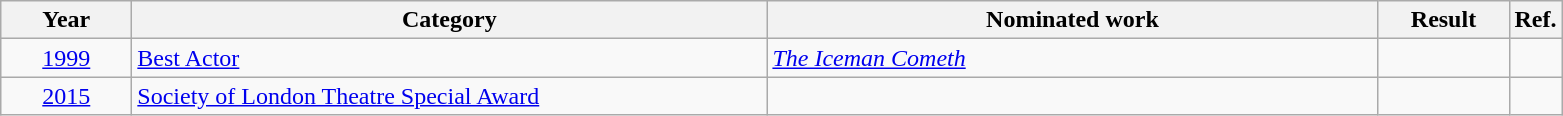<table class=wikitable>
<tr>
<th scope="col" style="width:5em;">Year</th>
<th scope="col" style="width:26em;">Category</th>
<th scope="col" style="width:25em;">Nominated work</th>
<th scope="col" style="width:5em;">Result</th>
<th>Ref.</th>
</tr>
<tr>
<td style="text-align:center;"><a href='#'>1999</a></td>
<td><a href='#'>Best Actor</a></td>
<td><em><a href='#'>The Iceman Cometh</a></em></td>
<td></td>
<td></td>
</tr>
<tr>
<td style="text-align:center;"><a href='#'>2015</a></td>
<td><a href='#'>Society of London Theatre Special Award</a></td>
<td></td>
<td></td>
<td></td>
</tr>
</table>
